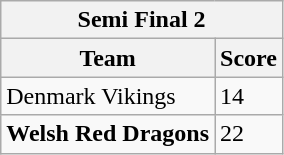<table class="wikitable">
<tr>
<th colspan="2">Semi Final 2</th>
</tr>
<tr>
<th>Team</th>
<th>Score</th>
</tr>
<tr>
<td>Denmark Vikings</td>
<td>14</td>
</tr>
<tr>
<td><strong>Welsh Red Dragons</strong></td>
<td>22</td>
</tr>
</table>
